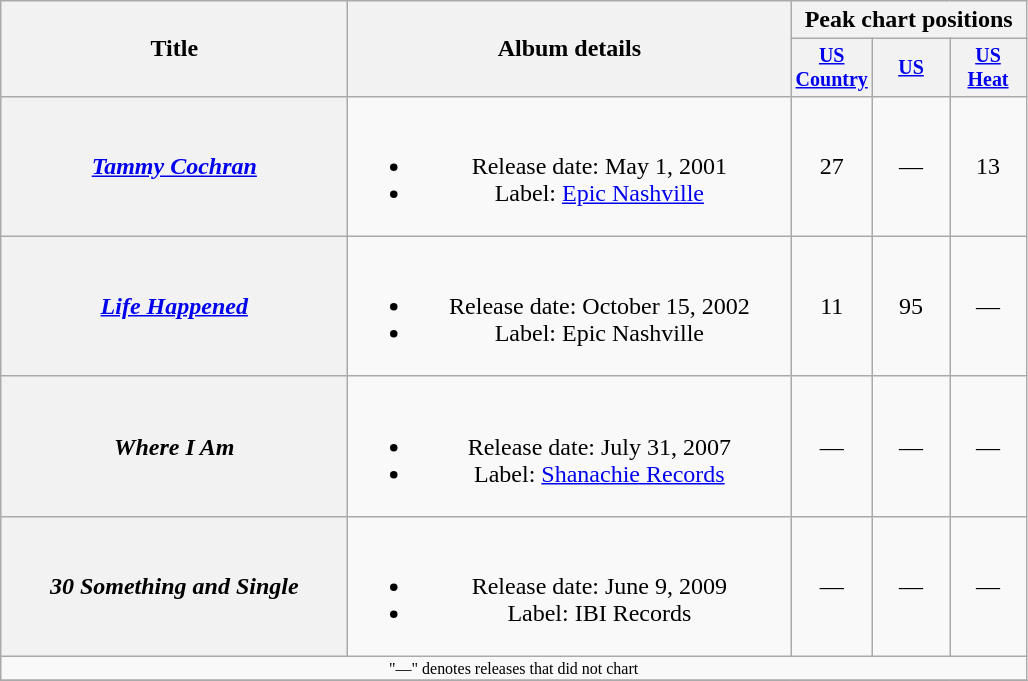<table class="wikitable plainrowheaders" style="text-align:center;">
<tr>
<th rowspan="2" style="width:14em;">Title</th>
<th rowspan="2" style="width:18em;">Album details</th>
<th colspan="3">Peak chart positions</th>
</tr>
<tr style="font-size:smaller;">
<th width="45"><a href='#'>US Country</a></th>
<th width="45"><a href='#'>US</a></th>
<th width="45"><a href='#'>US Heat</a></th>
</tr>
<tr>
<th scope="row"><em><a href='#'>Tammy Cochran</a></em></th>
<td><br><ul><li>Release date: May 1, 2001</li><li>Label: <a href='#'>Epic Nashville</a></li></ul></td>
<td>27</td>
<td>—</td>
<td>13</td>
</tr>
<tr>
<th scope="row"><em><a href='#'>Life Happened</a></em></th>
<td><br><ul><li>Release date: October 15, 2002</li><li>Label: Epic Nashville</li></ul></td>
<td>11</td>
<td>95</td>
<td>—</td>
</tr>
<tr>
<th scope="row"><em>Where I Am</em></th>
<td><br><ul><li>Release date: July 31, 2007</li><li>Label: <a href='#'>Shanachie Records</a></li></ul></td>
<td>—</td>
<td>—</td>
<td>—</td>
</tr>
<tr>
<th scope="row"><em>30 Something and Single</em></th>
<td><br><ul><li>Release date: June 9, 2009</li><li>Label: IBI Records</li></ul></td>
<td>—</td>
<td>—</td>
<td>—</td>
</tr>
<tr>
<td colspan="5" style="font-size:8pt">"—" denotes releases that did not chart</td>
</tr>
<tr>
</tr>
</table>
